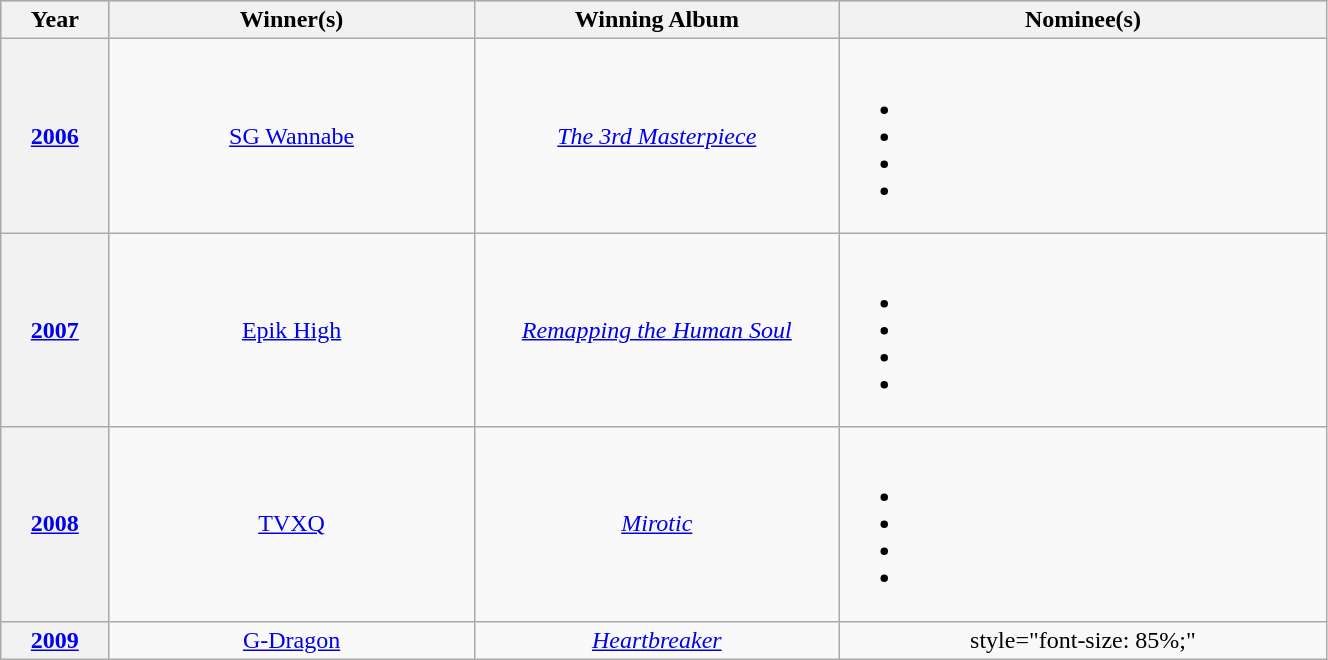<table class="wikitable sortable" rowspan="2" style="text-align:center; width:70%;">
<tr style="background:#bebebe;">
<th scope="col" style="width:8%;">Year</th>
<th scope="col" style="width:27%;">Winner(s)</th>
<th scope="col" style="width:27%;">Winning Album</th>
<th scope="col" class="unsortable" style="width:36%;">Nominee(s)</th>
</tr>
<tr>
<th scope="row" style="text-align:center"><a href='#'>2006</a></th>
<td><a href='#'>SG Wannabe</a></td>
<td><em><a href='#'>The 3rd Masterpiece</a></em></td>
<td><br><ul><li></li><li></li><li></li><li></li></ul></td>
</tr>
<tr>
<th scope="row" style="text-align:center"><a href='#'>2007</a></th>
<td><a href='#'>Epik High</a></td>
<td><em><a href='#'>Remapping the Human Soul</a></em></td>
<td><br><ul><li></li><li></li><li></li><li></li></ul></td>
</tr>
<tr>
<th scope="row" style="text-align:center"><a href='#'>2008</a></th>
<td><a href='#'>TVXQ</a></td>
<td><em><a href='#'>Mirotic</a></em></td>
<td><br><ul><li></li><li></li><li></li><li></li></ul></td>
</tr>
<tr>
<th scope="row" style="text-align:center"><a href='#'>2009</a></th>
<td><a href='#'>G-Dragon</a></td>
<td><em><a href='#'>Heartbreaker</a></em></td>
<td>style="font-size: 85%;" </td>
</tr>
</table>
